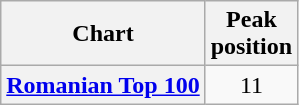<table class="wikitable plainrowheaders" style="text-align:center">
<tr>
<th>Chart</th>
<th>Peak<br>position</th>
</tr>
<tr>
<th scope="row"><a href='#'>Romanian Top 100</a></th>
<td>11</td>
</tr>
</table>
